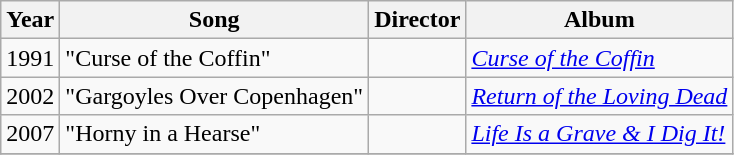<table class="wikitable">
<tr>
<th>Year</th>
<th>Song</th>
<th>Director</th>
<th>Album</th>
</tr>
<tr>
<td>1991</td>
<td>"Curse of the Coffin"</td>
<td></td>
<td><em><a href='#'>Curse of the Coffin</a></em></td>
</tr>
<tr>
<td>2002</td>
<td>"Gargoyles Over Copenhagen"</td>
<td></td>
<td><em><a href='#'>Return of the Loving Dead</a></em></td>
</tr>
<tr>
<td>2007</td>
<td>"Horny in a Hearse"</td>
<td></td>
<td><em><a href='#'>Life Is a Grave & I Dig It!</a></em></td>
</tr>
<tr>
</tr>
</table>
